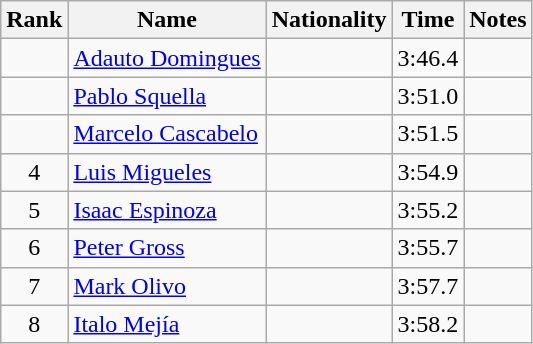<table class="wikitable sortable" style="text-align:center">
<tr>
<th>Rank</th>
<th>Name</th>
<th>Nationality</th>
<th>Time</th>
<th>Notes</th>
</tr>
<tr>
<td></td>
<td align=left><a href='#'>Adauto Domingues</a></td>
<td align=left></td>
<td>3:46.4</td>
<td></td>
</tr>
<tr>
<td></td>
<td align=left><a href='#'>Pablo Squella</a></td>
<td align=left></td>
<td>3:51.0</td>
<td></td>
</tr>
<tr>
<td></td>
<td align=left><a href='#'>Marcelo Cascabelo</a></td>
<td align=left></td>
<td>3:51.5</td>
<td></td>
</tr>
<tr>
<td>4</td>
<td align=left><a href='#'>Luis Migueles</a></td>
<td align=left></td>
<td>3:54.9</td>
<td></td>
</tr>
<tr>
<td>5</td>
<td align=left><a href='#'>Isaac Espinoza</a></td>
<td align=left></td>
<td>3:55.2</td>
<td></td>
</tr>
<tr>
<td>6</td>
<td align=left><a href='#'>Peter Gross</a></td>
<td align=left></td>
<td>3:55.7</td>
<td></td>
</tr>
<tr>
<td>7</td>
<td align=left><a href='#'>Mark Olivo</a></td>
<td align=left></td>
<td>3:57.7</td>
<td></td>
</tr>
<tr>
<td>8</td>
<td align=left><a href='#'>Italo Mejía</a></td>
<td align=left></td>
<td>3:58.2</td>
<td></td>
</tr>
</table>
